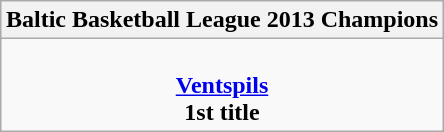<table class=wikitable style="text-align:center; margin:auto">
<tr>
<th>Baltic Basketball League 2013 Champions</th>
</tr>
<tr>
<td><br> <strong><a href='#'>Ventspils</a></strong> <br> <strong>1st title</strong></td>
</tr>
</table>
